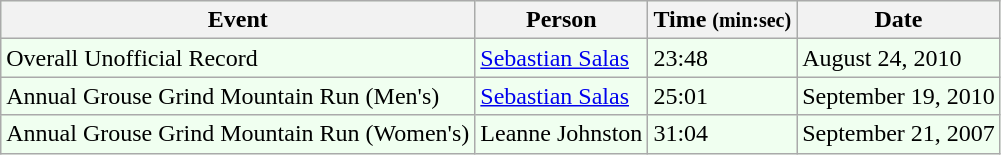<table class="wikitable" style="margin-left:1em; background:honeydew;">
<tr>
<th>Event</th>
<th>Person</th>
<th>Time <small>(min:sec)</small></th>
<th>Date</th>
</tr>
<tr>
<td>Overall Unofficial Record</td>
<td><a href='#'>Sebastian Salas</a></td>
<td>23:48</td>
<td>August 24, 2010</td>
</tr>
<tr>
<td>Annual Grouse Grind Mountain Run (Men's)</td>
<td><a href='#'>Sebastian Salas</a></td>
<td>25:01</td>
<td>September 19, 2010</td>
</tr>
<tr>
<td>Annual Grouse Grind Mountain Run (Women's)</td>
<td>Leanne Johnston</td>
<td>31:04</td>
<td>September 21, 2007</td>
</tr>
</table>
